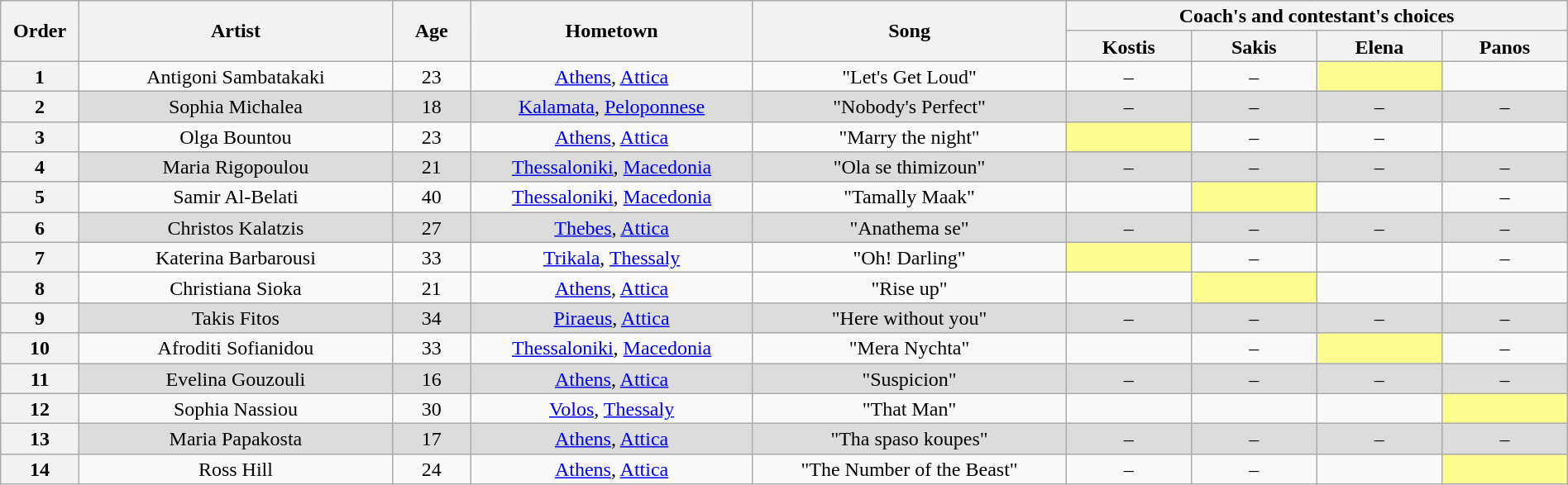<table class="wikitable" style="text-align:center; line-height:17px; width:100%;">
<tr>
<th scope="col" rowspan="2" width="05%">Order</th>
<th scope="col" rowspan="2" width="20%">Artist</th>
<th scope="col" rowspan="2" width="05%">Age</th>
<th scope="col" rowspan="2" width="18%">Hometown</th>
<th scope="col" rowspan="2" width="20%">Song</th>
<th scope="col" colspan="4" width="32%">Coach's and contestant's choices</th>
</tr>
<tr>
<th width="08%">Kostis</th>
<th width="08%">Sakis</th>
<th width="08%">Elena</th>
<th width="08%">Panos</th>
</tr>
<tr>
<th>1</th>
<td>Antigoni Sambatakaki</td>
<td>23</td>
<td><a href='#'>Athens</a>, <a href='#'>Attica</a></td>
<td>"Let's Get Loud"</td>
<td>–</td>
<td>–</td>
<td style="background: #fdfc8f;"></td>
<td></td>
</tr>
<tr style="background: #DCDCDC;" |>
<th>2</th>
<td>Sophia Michalea</td>
<td>18</td>
<td><a href='#'>Kalamata</a>, <a href='#'>Peloponnese</a></td>
<td>"Nobody's Perfect"</td>
<td>–</td>
<td>–</td>
<td>–</td>
<td>–</td>
</tr>
<tr>
<th>3</th>
<td>Olga Bountou</td>
<td>23</td>
<td><a href='#'>Athens</a>, <a href='#'>Attica</a></td>
<td>"Marry the night"</td>
<td style="background: #fdfc8f;"></td>
<td>–</td>
<td>–</td>
<td></td>
</tr>
<tr style="background: #DCDCDC;" |>
<th>4</th>
<td>Maria Rigopoulou</td>
<td>21</td>
<td><a href='#'>Thessaloniki</a>, <a href='#'>Macedonia</a></td>
<td>"Ola se thimizoun"</td>
<td>–</td>
<td>–</td>
<td>–</td>
<td>–</td>
</tr>
<tr>
<th>5</th>
<td>Samir Al-Belati</td>
<td>40</td>
<td><a href='#'>Thessaloniki</a>, <a href='#'>Macedonia</a></td>
<td>"Tamally Maak"</td>
<td></td>
<td style="background: #fdfc8f;"></td>
<td></td>
<td>–</td>
</tr>
<tr style="background: #DCDCDC;" |>
<th>6</th>
<td>Christos Kalatzis</td>
<td>27</td>
<td><a href='#'>Thebes</a>, <a href='#'>Attica</a></td>
<td>"Anathema se"</td>
<td>–</td>
<td>–</td>
<td>–</td>
<td>–</td>
</tr>
<tr>
<th>7</th>
<td>Katerina Barbarousi</td>
<td>33</td>
<td><a href='#'>Trikala</a>, <a href='#'>Thessaly</a></td>
<td>"Oh! Darling"</td>
<td style="background: #fdfc8f;"></td>
<td>–</td>
<td></td>
<td>–</td>
</tr>
<tr>
<th>8</th>
<td>Christiana Sioka</td>
<td>21</td>
<td><a href='#'>Athens</a>, <a href='#'>Attica</a></td>
<td>"Rise up"</td>
<td></td>
<td style="background: #fdfc8f;"></td>
<td></td>
<td></td>
</tr>
<tr style="background: #DCDCDC;" |>
<th>9</th>
<td>Takis Fitos</td>
<td>34</td>
<td><a href='#'>Piraeus</a>, <a href='#'>Attica</a></td>
<td>"Here without you"</td>
<td>–</td>
<td>–</td>
<td>–</td>
<td>–</td>
</tr>
<tr>
<th>10</th>
<td>Afroditi Sofianidou</td>
<td>33</td>
<td><a href='#'>Thessaloniki</a>, <a href='#'>Macedonia</a></td>
<td>"Mera Nychta"</td>
<td></td>
<td>–</td>
<td style="background: #fdfc8f;"></td>
<td>–</td>
</tr>
<tr style="background: #DCDCDC;" |>
<th>11</th>
<td>Evelina Gouzouli</td>
<td>16</td>
<td><a href='#'>Athens</a>, <a href='#'>Attica</a></td>
<td>"Suspicion"</td>
<td>–</td>
<td>–</td>
<td>–</td>
<td>–</td>
</tr>
<tr>
<th>12</th>
<td>Sophia Nassiou</td>
<td>30</td>
<td><a href='#'>Volos</a>, <a href='#'>Thessaly</a></td>
<td>"That Man"</td>
<td></td>
<td></td>
<td></td>
<td style="background: #fdfc8f;"></td>
</tr>
<tr style="background: #DCDCDC;" |>
<th>13</th>
<td>Maria Papakosta</td>
<td>17</td>
<td><a href='#'>Athens</a>, <a href='#'>Attica</a></td>
<td>"Tha spaso koupes"</td>
<td>–</td>
<td>–</td>
<td>–</td>
<td>–</td>
</tr>
<tr>
<th>14</th>
<td>Ross Hill</td>
<td>24</td>
<td><a href='#'>Athens</a>, <a href='#'>Attica</a></td>
<td>"The Number of the Beast"</td>
<td>–</td>
<td>–</td>
<td></td>
<td style="background: #fdfc8f;"></td>
</tr>
</table>
